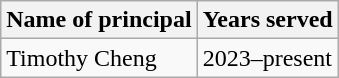<table class="wikitable">
<tr>
<th>Name of principal</th>
<th>Years served</th>
</tr>
<tr>
<td>Timothy Cheng</td>
<td>2023–present</td>
</tr>
</table>
